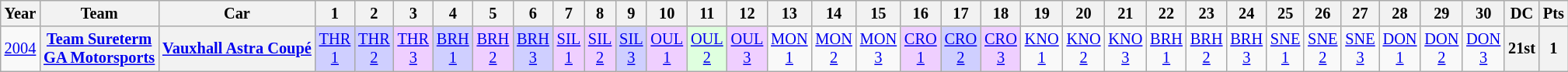<table class="wikitable" style="text-align:center; font-size:85%">
<tr>
<th>Year</th>
<th>Team</th>
<th>Car</th>
<th>1</th>
<th>2</th>
<th>3</th>
<th>4</th>
<th>5</th>
<th>6</th>
<th>7</th>
<th>8</th>
<th>9</th>
<th>10</th>
<th>11</th>
<th>12</th>
<th>13</th>
<th>14</th>
<th>15</th>
<th>16</th>
<th>17</th>
<th>18</th>
<th>19</th>
<th>20</th>
<th>21</th>
<th>22</th>
<th>23</th>
<th>24</th>
<th>25</th>
<th>26</th>
<th>27</th>
<th>28</th>
<th>29</th>
<th>30</th>
<th>DC</th>
<th>Pts</th>
</tr>
<tr>
<td><a href='#'>2004</a></td>
<th nowrap><a href='#'>Team Sureterm<br>GA Motorsports</a></th>
<th nowrap><a href='#'>Vauxhall Astra Coupé</a></th>
<td style="background:#CFCFFF;"><a href='#'>THR<br>1</a><br></td>
<td style="background:#CFCFFF;"><a href='#'>THR<br>2</a><br></td>
<td style="background:#EFCFFF;"><a href='#'>THR<br>3</a><br></td>
<td style="background:#CFCFFF;"><a href='#'>BRH<br>1</a><br></td>
<td style="background:#EFCFFF;"><a href='#'>BRH<br>2</a><br></td>
<td style="background:#CFCFFF;"><a href='#'>BRH<br>3</a><br></td>
<td style="background:#EFCFFF;"><a href='#'>SIL<br>1</a><br></td>
<td style="background:#EFCFFF;"><a href='#'>SIL<br>2</a><br></td>
<td style="background:#CFCFFF;"><a href='#'>SIL<br>3</a><br></td>
<td style="background:#EFCFFF;"><a href='#'>OUL<br>1</a><br></td>
<td style="background:#DFFFDF;"><a href='#'>OUL<br>2</a><br></td>
<td style="background:#EFCFFF;"><a href='#'>OUL<br>3</a><br></td>
<td><a href='#'>MON<br>1</a></td>
<td><a href='#'>MON<br>2</a></td>
<td><a href='#'>MON<br>3</a></td>
<td style="background:#EFCFFF;"><a href='#'>CRO<br>1</a><br></td>
<td style="background:#CFCFFF;"><a href='#'>CRO<br>2</a><br></td>
<td style="background:#EFCFFF;"><a href='#'>CRO<br>3</a><br></td>
<td><a href='#'>KNO<br>1</a></td>
<td><a href='#'>KNO<br>2</a></td>
<td><a href='#'>KNO<br>3</a></td>
<td><a href='#'>BRH<br>1</a></td>
<td><a href='#'>BRH<br>2</a></td>
<td><a href='#'>BRH<br>3</a></td>
<td><a href='#'>SNE<br>1</a></td>
<td><a href='#'>SNE<br>2</a></td>
<td><a href='#'>SNE<br>3</a></td>
<td><a href='#'>DON<br>1</a></td>
<td><a href='#'>DON<br>2</a></td>
<td><a href='#'>DON<br>3</a></td>
<th>21st</th>
<th>1</th>
</tr>
</table>
